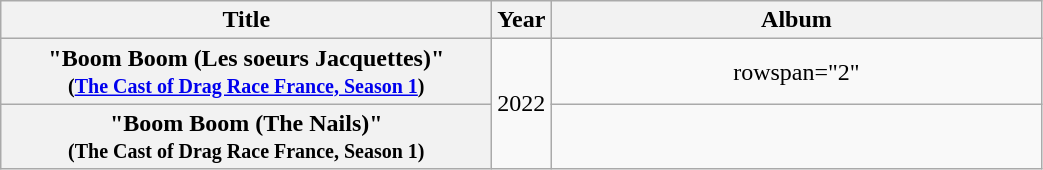<table class="wikitable plainrowheaders" style="text-align:center;">
<tr>
<th style="width:20em;">Title</th>
<th style="width:1em;">Year</th>
<th style="width:20em;">Album</th>
</tr>
<tr>
<th scope="row">"Boom Boom (Les soeurs Jacquettes)"<br><small>(<a href='#'>The Cast of Drag Race France, Season 1</a>)</small></th>
<td rowspan="2">2022</td>
<td>rowspan="2" </td>
</tr>
<tr>
<th scope="row">"Boom Boom (The Nails)"<br><small>(The Cast of Drag Race France, Season 1)</small></th>
</tr>
</table>
